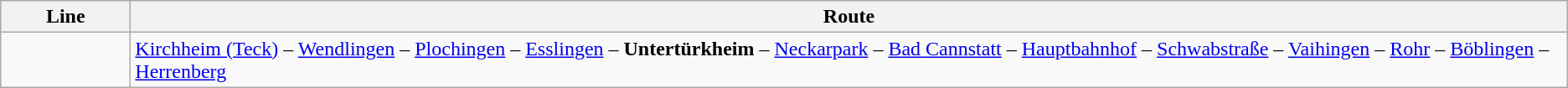<table class="wikitable">
<tr>
<th style="width:6em">Line</th>
<th>Route</th>
</tr>
<tr>
<td align="center"></td>
<td><a href='#'>Kirchheim (Teck)</a> – <a href='#'>Wendlingen</a> – <a href='#'>Plochingen</a> – <a href='#'>Esslingen</a> – <strong>Untertürkheim</strong> – <a href='#'>Neckarpark</a> – <a href='#'>Bad Cannstatt</a> – <a href='#'>Hauptbahnhof</a> – <a href='#'>Schwabstraße</a> – <a href='#'>Vaihingen</a> – <a href='#'>Rohr</a> – <a href='#'>Böblingen</a> – <a href='#'>Herrenberg</a></td>
</tr>
</table>
